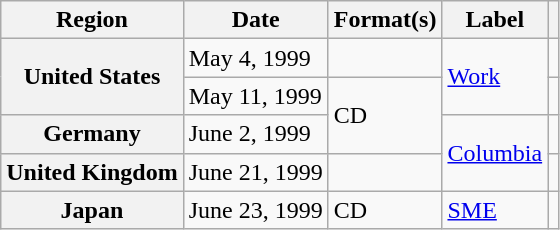<table class="wikitable plainrowheaders">
<tr>
<th scope="col">Region</th>
<th scope="col">Date</th>
<th scope="col">Format(s)</th>
<th scope="col">Label</th>
<th scope="col"></th>
</tr>
<tr>
<th scope="row" rowspan="2">United States</th>
<td>May 4, 1999</td>
<td></td>
<td rowspan="2"><a href='#'>Work</a></td>
<td></td>
</tr>
<tr>
<td>May 11, 1999</td>
<td rowspan="2">CD</td>
<td></td>
</tr>
<tr>
<th scope="row">Germany</th>
<td>June 2, 1999</td>
<td rowspan="2"><a href='#'>Columbia</a></td>
<td></td>
</tr>
<tr>
<th scope="row">United Kingdom</th>
<td>June 21, 1999</td>
<td></td>
<td></td>
</tr>
<tr>
<th scope="row">Japan</th>
<td>June 23, 1999</td>
<td>CD</td>
<td><a href='#'>SME</a></td>
<td></td>
</tr>
</table>
